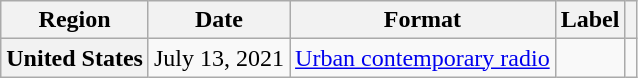<table class="wikitable plainrowheaders">
<tr>
<th scope="col">Region</th>
<th scope="col">Date</th>
<th scope="col">Format</th>
<th scope="col">Label</th>
<th scope="col"></th>
</tr>
<tr>
<th scope="row">United States</th>
<td>July 13, 2021</td>
<td><a href='#'>Urban contemporary radio</a></td>
<td></td>
<td align="center"></td>
</tr>
</table>
